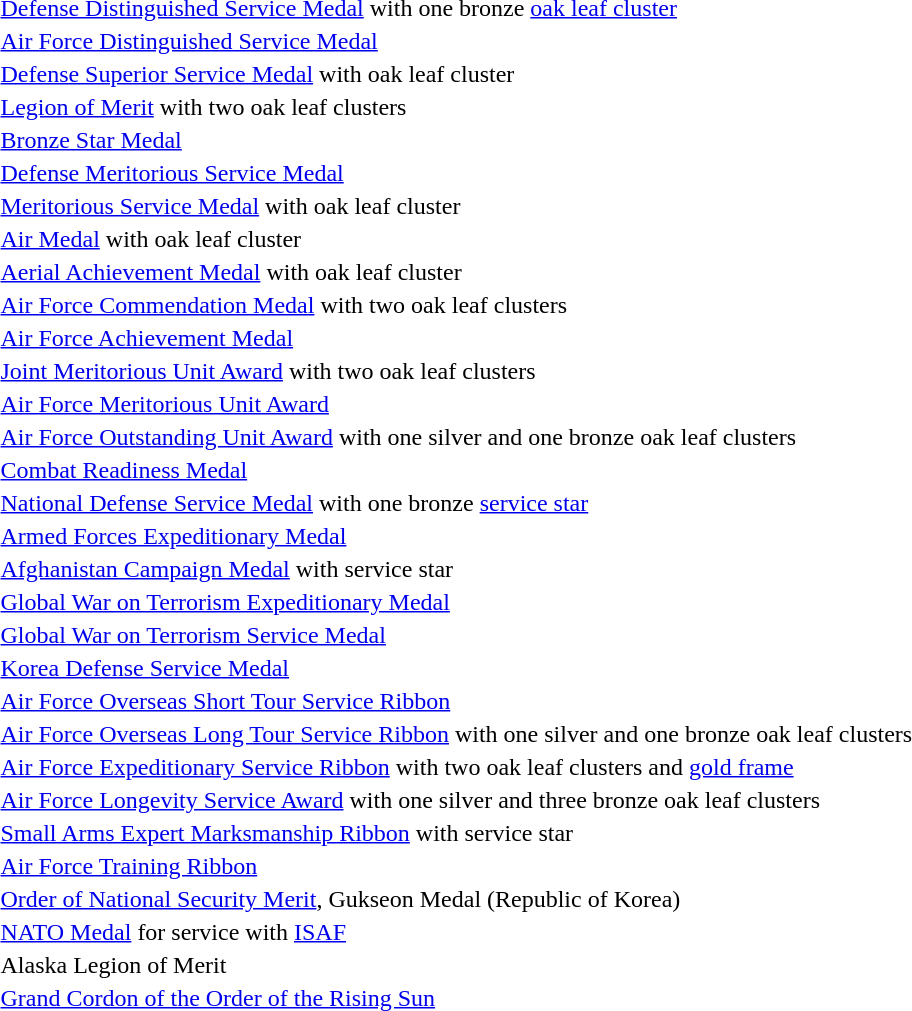<table>
<tr>
<td></td>
<td><a href='#'>Defense Distinguished Service Medal</a> with one bronze <a href='#'>oak leaf cluster</a></td>
</tr>
<tr>
<td></td>
<td><a href='#'>Air Force Distinguished Service Medal</a></td>
</tr>
<tr>
<td></td>
<td><a href='#'>Defense Superior Service Medal</a> with oak leaf cluster</td>
</tr>
<tr>
<td><span></span><span></span></td>
<td><a href='#'>Legion of Merit</a> with two oak leaf clusters</td>
</tr>
<tr>
<td></td>
<td><a href='#'>Bronze Star Medal</a></td>
</tr>
<tr>
<td></td>
<td><a href='#'>Defense Meritorious Service Medal</a></td>
</tr>
<tr>
<td></td>
<td><a href='#'>Meritorious Service Medal</a> with oak leaf cluster</td>
</tr>
<tr>
<td></td>
<td><a href='#'>Air Medal</a> with oak leaf cluster</td>
</tr>
<tr>
<td></td>
<td><a href='#'>Aerial Achievement Medal</a> with oak leaf cluster</td>
</tr>
<tr>
<td><span></span><span></span></td>
<td><a href='#'>Air Force Commendation Medal</a> with two oak leaf clusters</td>
</tr>
<tr>
<td></td>
<td><a href='#'>Air Force Achievement Medal</a></td>
</tr>
<tr>
<td><span></span><span></span></td>
<td><a href='#'>Joint Meritorious Unit Award</a> with two oak leaf clusters</td>
</tr>
<tr>
<td></td>
<td><a href='#'>Air Force Meritorious Unit Award</a></td>
</tr>
<tr>
<td><span></span><span></span></td>
<td><a href='#'>Air Force Outstanding Unit Award</a> with one silver and one bronze oak leaf clusters</td>
</tr>
<tr>
<td></td>
<td><a href='#'>Combat Readiness Medal</a></td>
</tr>
<tr>
<td></td>
<td><a href='#'>National Defense Service Medal</a> with one bronze <a href='#'>service star</a></td>
</tr>
<tr>
<td></td>
<td><a href='#'>Armed Forces Expeditionary Medal</a></td>
</tr>
<tr>
<td></td>
<td><a href='#'>Afghanistan Campaign Medal</a> with service star</td>
</tr>
<tr>
<td></td>
<td><a href='#'>Global War on Terrorism Expeditionary Medal</a></td>
</tr>
<tr>
<td></td>
<td><a href='#'>Global War on Terrorism Service Medal</a></td>
</tr>
<tr>
<td></td>
<td><a href='#'>Korea Defense Service Medal</a></td>
</tr>
<tr>
<td></td>
<td><a href='#'>Air Force Overseas Short Tour Service Ribbon</a></td>
</tr>
<tr>
<td><span></span><span></span></td>
<td><a href='#'>Air Force Overseas Long Tour Service Ribbon</a> with one silver and one bronze oak leaf clusters</td>
</tr>
<tr>
<td><span></span><span></span></td>
<td><a href='#'>Air Force Expeditionary Service Ribbon</a> with two oak leaf clusters and <a href='#'>gold frame</a></td>
</tr>
<tr>
<td><span></span><span></span><span></span><span></span></td>
<td><a href='#'>Air Force Longevity Service Award</a> with one silver and three bronze oak leaf clusters</td>
</tr>
<tr>
<td></td>
<td><a href='#'>Small Arms Expert Marksmanship Ribbon</a> with service star</td>
</tr>
<tr>
<td></td>
<td><a href='#'>Air Force Training Ribbon</a></td>
</tr>
<tr>
<td></td>
<td><a href='#'>Order of National Security Merit</a>, Gukseon Medal (Republic of Korea)</td>
</tr>
<tr>
<td></td>
<td><a href='#'>NATO Medal</a> for service with <a href='#'>ISAF</a></td>
</tr>
<tr>
<td></td>
<td>Alaska Legion of Merit</td>
</tr>
<tr>
<td></td>
<td><a href='#'>Grand Cordon of the Order of the Rising Sun</a></td>
</tr>
<tr>
</tr>
</table>
